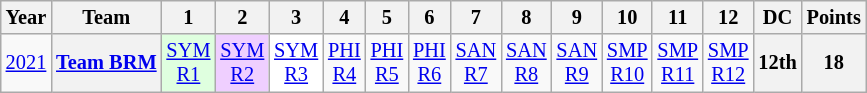<table class="wikitable" style="text-align:center; font-size:85%">
<tr>
<th>Year</th>
<th>Team</th>
<th>1</th>
<th>2</th>
<th>3</th>
<th>4</th>
<th>5</th>
<th>6</th>
<th>7</th>
<th>8</th>
<th>9</th>
<th>10</th>
<th>11</th>
<th>12</th>
<th>DC</th>
<th>Points</th>
</tr>
<tr>
<td><a href='#'>2021</a></td>
<th nowrap><a href='#'>Team BRM</a></th>
<td style="background:#dfffdf"><a href='#'>SYM<br>R1</a><br></td>
<td style="background:#EFCFFF"><a href='#'>SYM<br>R2</a><br></td>
<td style="background:#ffffff"><a href='#'>SYM<br>R3</a><br></td>
<td><a href='#'>PHI<br>R4</a></td>
<td><a href='#'>PHI<br>R5</a></td>
<td><a href='#'>PHI<br>R6</a></td>
<td><a href='#'>SAN<br>R7</a></td>
<td><a href='#'>SAN<br>R8</a></td>
<td><a href='#'>SAN<br>R9</a></td>
<td><a href='#'>SMP<br>R10</a></td>
<td><a href='#'>SMP<br>R11</a></td>
<td><a href='#'>SMP<br>R12</a></td>
<th>12th</th>
<th>18</th>
</tr>
</table>
